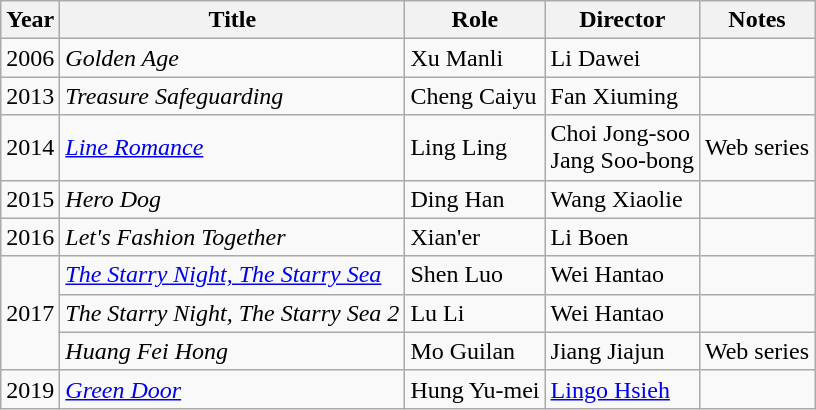<table class="wikitable sortable">
<tr>
<th>Year</th>
<th>Title</th>
<th>Role</th>
<th>Director</th>
<th class="unsortable">Notes</th>
</tr>
<tr>
<td>2006</td>
<td><em>Golden Age</em></td>
<td>Xu Manli</td>
<td>Li Dawei</td>
<td></td>
</tr>
<tr>
<td>2013</td>
<td><em>Treasure Safeguarding</em></td>
<td>Cheng Caiyu</td>
<td>Fan Xiuming</td>
<td></td>
</tr>
<tr>
<td>2014</td>
<td><em><a href='#'>Line Romance</a></em></td>
<td>Ling Ling</td>
<td>Choi Jong-soo<br>Jang Soo-bong</td>
<td>Web series</td>
</tr>
<tr>
<td>2015</td>
<td><em>Hero Dog</em></td>
<td>Ding Han</td>
<td>Wang Xiaolie</td>
<td></td>
</tr>
<tr>
<td>2016</td>
<td><em>Let's Fashion Together</em></td>
<td>Xian'er</td>
<td>Li Boen</td>
<td></td>
</tr>
<tr>
<td rowspan=3>2017</td>
<td><em><a href='#'>The Starry Night, The Starry Sea</a></em></td>
<td>Shen Luo</td>
<td>Wei Hantao</td>
<td></td>
</tr>
<tr>
<td><em>The Starry Night, The Starry Sea 2</em></td>
<td>Lu Li</td>
<td>Wei Hantao</td>
<td></td>
</tr>
<tr>
<td><em>Huang Fei Hong</em></td>
<td>Mo Guilan</td>
<td>Jiang Jiajun</td>
<td>Web series</td>
</tr>
<tr>
<td>2019</td>
<td><em><a href='#'>Green Door</a></em></td>
<td>Hung Yu-mei</td>
<td><a href='#'>Lingo Hsieh</a></td>
<td></td>
</tr>
</table>
